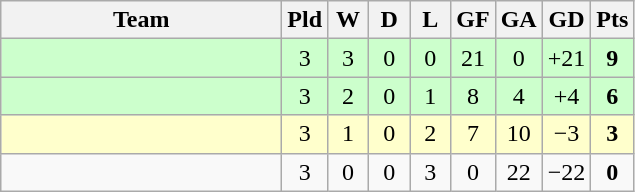<table class="wikitable" style="text-align:center;">
<tr>
<th width=180>Team</th>
<th width=20>Pld</th>
<th width=20>W</th>
<th width=20>D</th>
<th width=20>L</th>
<th width=20>GF</th>
<th width=20>GA</th>
<th width=20>GD</th>
<th width=20>Pts</th>
</tr>
<tr bgcolor="ccffcc">
<td align="left"></td>
<td>3</td>
<td>3</td>
<td>0</td>
<td>0</td>
<td>21</td>
<td>0</td>
<td>+21</td>
<td><strong>9</strong></td>
</tr>
<tr bgcolor="ccffcc">
<td align="left"></td>
<td>3</td>
<td>2</td>
<td>0</td>
<td>1</td>
<td>8</td>
<td>4</td>
<td>+4</td>
<td><strong>6</strong></td>
</tr>
<tr bgcolor="ffffcc">
<td align="left"><em></em></td>
<td>3</td>
<td>1</td>
<td>0</td>
<td>2</td>
<td>7</td>
<td>10</td>
<td>−3</td>
<td><strong>3</strong></td>
</tr>
<tr>
<td align="left"></td>
<td>3</td>
<td>0</td>
<td>0</td>
<td>3</td>
<td>0</td>
<td>22</td>
<td>−22</td>
<td><strong>0</strong></td>
</tr>
</table>
